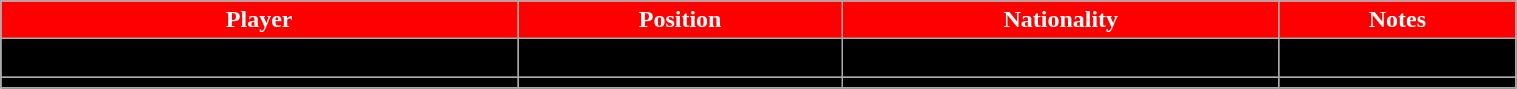<table class="wikitable" width="80%">
<tr align="center"  style="background:red;color:#FFFFFF;">
<td><strong>Player</strong></td>
<td><strong>Position</strong></td>
<td><strong>Nationality</strong></td>
<td><strong>Notes</strong></td>
</tr>
<tr align="center" bgcolor=" ">
<td>Diana Bennett</td>
<td>Forward</td>
<td></td>
<td></td>
</tr>
<tr align="center" bgcolor=" ">
<td></td>
<td></td>
<td></td>
<td></td>
</tr>
</table>
